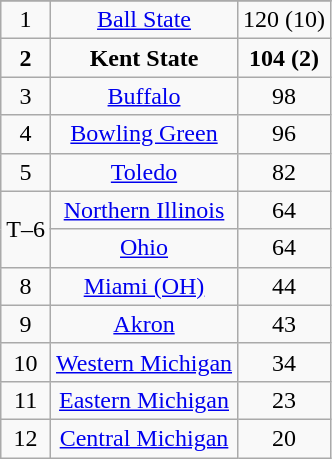<table class="wikitable" border="1">
<tr align=center>
</tr>
<tr align="center">
<td>1</td>
<td><a href='#'>Ball State</a></td>
<td>120 (10)</td>
</tr>
<tr align="center">
<td><strong>2</strong></td>
<td><strong>Kent State</strong></td>
<td><strong>104 (2)</strong></td>
</tr>
<tr align="center">
<td>3</td>
<td><a href='#'>Buffalo</a></td>
<td>98</td>
</tr>
<tr align="center">
<td>4</td>
<td><a href='#'>Bowling Green</a></td>
<td>96</td>
</tr>
<tr align="center">
<td>5</td>
<td><a href='#'>Toledo</a></td>
<td>82</td>
</tr>
<tr align="center">
<td rowspan=2>T–6</td>
<td><a href='#'>Northern Illinois</a></td>
<td>64</td>
</tr>
<tr align="center">
<td><a href='#'>Ohio</a></td>
<td>64</td>
</tr>
<tr align="center">
<td>8</td>
<td><a href='#'>Miami (OH)</a></td>
<td>44</td>
</tr>
<tr align="center">
<td>9</td>
<td><a href='#'>Akron</a></td>
<td>43</td>
</tr>
<tr align="center">
<td>10</td>
<td><a href='#'>Western Michigan</a></td>
<td>34</td>
</tr>
<tr align="center">
<td>11</td>
<td><a href='#'>Eastern Michigan</a></td>
<td>23</td>
</tr>
<tr align="center">
<td>12</td>
<td><a href='#'>Central Michigan</a></td>
<td>20</td>
</tr>
</table>
